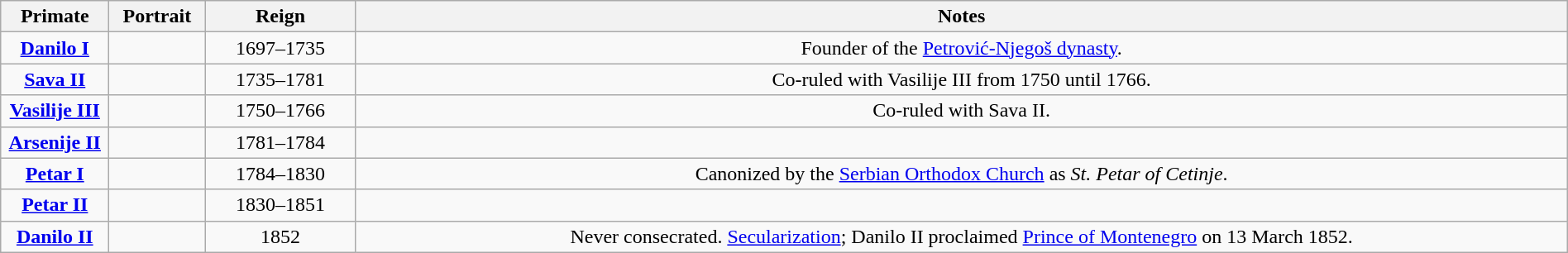<table class="wikitable" style="text-align:center; width:100%">
<tr>
<th width="80">Primate</th>
<th width="70px">Portrait</th>
<th>Reign</th>
<th>Notes</th>
</tr>
<tr>
<td><strong><a href='#'>Danilo I</a></strong><br></td>
<td></td>
<td>1697–1735</td>
<td>Founder of the <a href='#'>Petrović-Njegoš dynasty</a>.</td>
</tr>
<tr>
<td><strong><a href='#'>Sava II</a></strong><br></td>
<td></td>
<td>1735–1781</td>
<td>Co-ruled with Vasilije III from 1750 until 1766.</td>
</tr>
<tr>
<td><strong><a href='#'>Vasilije III</a></strong><br></td>
<td></td>
<td>1750–1766</td>
<td>Co-ruled with Sava II.</td>
</tr>
<tr>
<td><strong><a href='#'>Arsenije II</a></strong><br></td>
<td></td>
<td>1781–1784</td>
<td></td>
</tr>
<tr>
<td><strong><a href='#'>Petar I</a></strong><br></td>
<td></td>
<td>1784–1830</td>
<td>Canonized by the <a href='#'>Serbian Orthodox Church</a> as <em>St. Petar of Cetinje</em>.</td>
</tr>
<tr>
<td><strong><a href='#'>Petar II</a></strong><br></td>
<td></td>
<td>1830–1851</td>
<td></td>
</tr>
<tr>
<td><strong><a href='#'>Danilo II</a></strong><br></td>
<td></td>
<td>1852</td>
<td>Never consecrated. <a href='#'>Secularization</a>; Danilo II proclaimed <a href='#'>Prince of Montenegro</a> on 13 March 1852.</td>
</tr>
</table>
